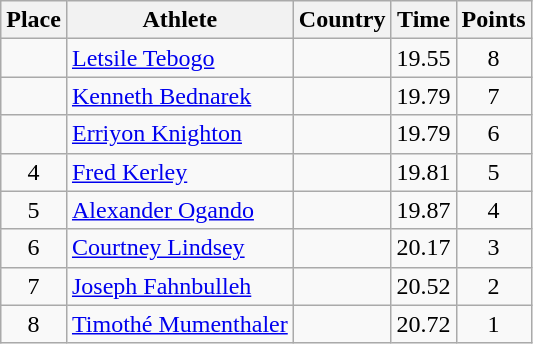<table class="wikitable mw-datatable sortable">
<tr>
<th>Place</th>
<th>Athlete</th>
<th>Country</th>
<th>Time</th>
<th>Points</th>
</tr>
<tr>
<td align=center></td>
<td><a href='#'>Letsile Tebogo</a></td>
<td></td>
<td>19.55</td>
<td align=center>8</td>
</tr>
<tr>
<td align=center></td>
<td><a href='#'>Kenneth Bednarek</a></td>
<td></td>
<td>19.79</td>
<td align=center>7</td>
</tr>
<tr>
<td align=center></td>
<td><a href='#'>Erriyon Knighton</a></td>
<td></td>
<td>19.79</td>
<td align=center>6</td>
</tr>
<tr>
<td align=center>4</td>
<td><a href='#'>Fred Kerley</a></td>
<td></td>
<td>19.81</td>
<td align=center>5</td>
</tr>
<tr>
<td align=center>5</td>
<td><a href='#'>Alexander Ogando</a></td>
<td></td>
<td>19.87</td>
<td align=center>4</td>
</tr>
<tr>
<td align=center>6</td>
<td><a href='#'>Courtney Lindsey</a></td>
<td></td>
<td>20.17</td>
<td align=center>3</td>
</tr>
<tr>
<td align=center>7</td>
<td><a href='#'>Joseph Fahnbulleh</a></td>
<td></td>
<td>20.52</td>
<td align=center>2</td>
</tr>
<tr>
<td align=center>8</td>
<td><a href='#'>Timothé Mumenthaler</a></td>
<td></td>
<td>20.72</td>
<td align=center>1</td>
</tr>
</table>
